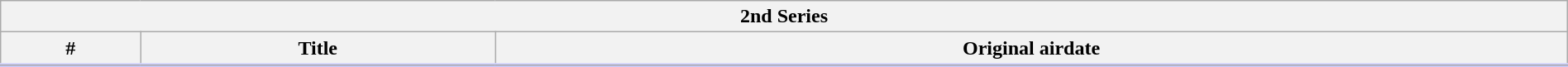<table class="wikitable collapsible collapsed" style="width:100%; background:#FFF;">
<tr>
<th colspan=3>2nd Series</th>
</tr>
<tr style="border-bottom:3px solid #CCF">
<th>#</th>
<th>Title</th>
<th>Original airdate</th>
</tr>
<tr>
</tr>
</table>
